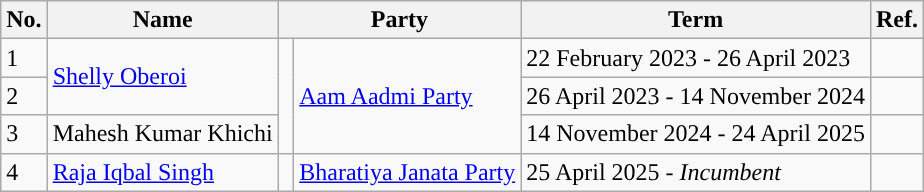<table class="wikitable">
<tr>
<th>No.</th>
<th>Name</th>
<th colspan="2">Party</th>
<th>Term</th>
<th>Ref.</th>
</tr>
<tr>
<td>1</td>
<td rowspan="2"><a href='#'>Shelly Oberoi</a></td>
<td rowspan="3" width="3" style="background-color: "></td>
<td rowspan="3"><a href='#'>Aam Aadmi Party</a></td>
<td>22 February 2023 - 26 April 2023</td>
<td></td>
</tr>
<tr>
<td>2</td>
<td>26 April 2023 - 14 November 2024</td>
<td></td>
</tr>
<tr>
<td>3</td>
<td>Mahesh Kumar Khichi</td>
<td>14 November 2024 - 24 April 2025</td>
<td></td>
</tr>
<tr>
<td>4</td>
<td><a href='#'>Raja Iqbal Singh</a></td>
<td rowspan="3" width="3" style="background-color: "></td>
<td><a href='#'>Bharatiya Janata Party</a></td>
<td>25 April 2025 - <em>Incumbent</em></td>
<td></td>
</tr>
</table>
